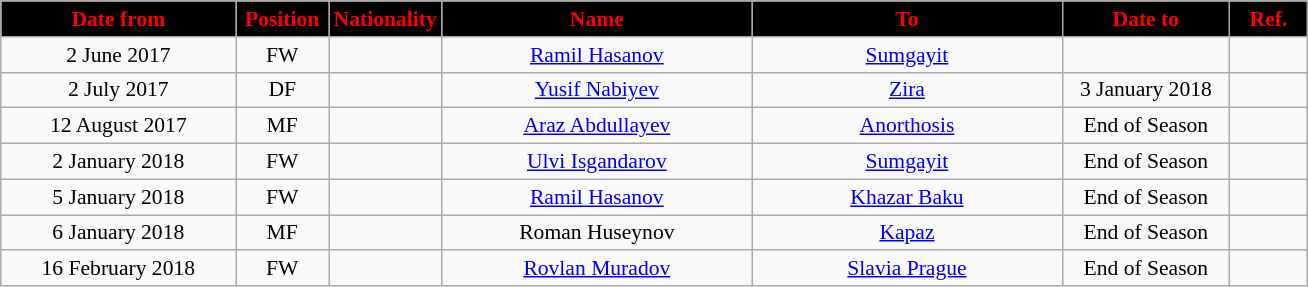<table class="wikitable" style="text-align:center; font-size:90%; ">
<tr>
<th style="background:#000000; color:#FF0000; width:150px;">Date from</th>
<th style="background:#000000; color:#FF0000; width:55px;">Position</th>
<th style="background:#000000; color:#FF0000; width:55px;">Nationality</th>
<th style="background:#000000; color:#FF0000; width:200px;">Name</th>
<th style="background:#000000; color:#FF0000; width:200px;">To</th>
<th style="background:#000000; color:#FF0000; width:105px;">Date to</th>
<th style="background:#000000; color:#FF0000; width:45px;">Ref.</th>
</tr>
<tr>
<td>2 June 2017</td>
<td>FW</td>
<td></td>
<td><a href='#'>Ramil Hasanov</a></td>
<td><a href='#'>Sumgayit</a></td>
<td></td>
<td></td>
</tr>
<tr>
<td>2 July 2017</td>
<td>DF</td>
<td></td>
<td><a href='#'>Yusif Nabiyev</a></td>
<td><a href='#'>Zira</a></td>
<td>3 January 2018</td>
<td></td>
</tr>
<tr>
<td>12 August 2017</td>
<td>MF</td>
<td></td>
<td><a href='#'>Araz Abdullayev</a></td>
<td><a href='#'>Anorthosis</a></td>
<td>End of Season</td>
<td></td>
</tr>
<tr>
<td>2 January 2018</td>
<td>FW</td>
<td></td>
<td><a href='#'>Ulvi Isgandarov</a></td>
<td><a href='#'>Sumgayit</a></td>
<td>End of Season</td>
<td></td>
</tr>
<tr>
<td>5 January 2018</td>
<td>FW</td>
<td></td>
<td><a href='#'>Ramil Hasanov</a></td>
<td><a href='#'>Khazar Baku</a></td>
<td>End of Season</td>
<td></td>
</tr>
<tr>
<td>6 January 2018</td>
<td>MF</td>
<td></td>
<td>Roman Huseynov</td>
<td><a href='#'>Kapaz</a></td>
<td>End of Season</td>
<td></td>
</tr>
<tr>
<td>16 February 2018</td>
<td>FW</td>
<td></td>
<td><a href='#'>Rovlan Muradov</a></td>
<td><a href='#'>Slavia Prague</a></td>
<td>End of Season</td>
<td></td>
</tr>
</table>
